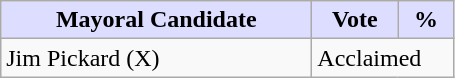<table class="wikitable">
<tr>
<th style="background:#ddf; width:200px;">Mayoral Candidate </th>
<th style="background:#ddf; width:50px;">Vote</th>
<th style="background:#ddf; width:30px;">%</th>
</tr>
<tr>
<td>Jim Pickard (X)</td>
<td colspan="2">Acclaimed</td>
</tr>
</table>
